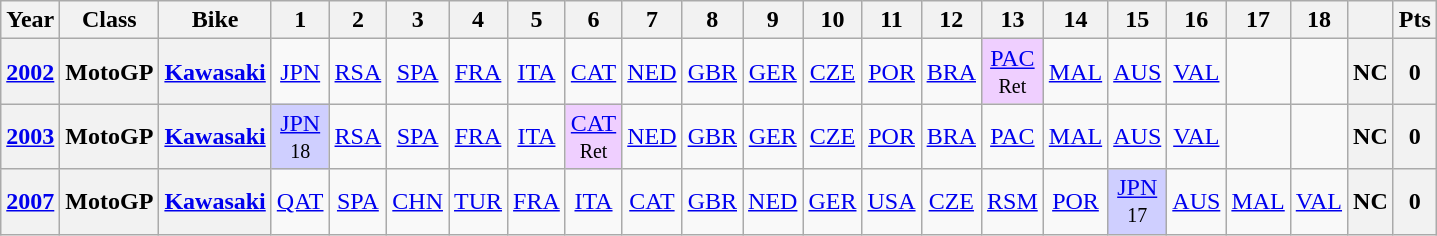<table class="wikitable" style="text-align:center">
<tr>
<th>Year</th>
<th>Class</th>
<th>Bike</th>
<th>1</th>
<th>2</th>
<th>3</th>
<th>4</th>
<th>5</th>
<th>6</th>
<th>7</th>
<th>8</th>
<th>9</th>
<th>10</th>
<th>11</th>
<th>12</th>
<th>13</th>
<th>14</th>
<th>15</th>
<th>16</th>
<th>17</th>
<th>18</th>
<th></th>
<th>Pts</th>
</tr>
<tr>
<th><a href='#'>2002</a></th>
<th>MotoGP</th>
<th><a href='#'>Kawasaki</a></th>
<td><a href='#'>JPN</a></td>
<td><a href='#'>RSA</a></td>
<td><a href='#'>SPA</a></td>
<td><a href='#'>FRA</a></td>
<td><a href='#'>ITA</a></td>
<td><a href='#'>CAT</a></td>
<td><a href='#'>NED</a></td>
<td><a href='#'>GBR</a></td>
<td><a href='#'>GER</a></td>
<td><a href='#'>CZE</a></td>
<td><a href='#'>POR</a></td>
<td><a href='#'>BRA</a></td>
<td style="background:#EFCFFF;"><a href='#'>PAC</a><br><small>Ret</small></td>
<td><a href='#'>MAL</a></td>
<td><a href='#'>AUS</a></td>
<td><a href='#'>VAL</a></td>
<td></td>
<td></td>
<th>NC</th>
<th>0</th>
</tr>
<tr>
<th><a href='#'>2003</a></th>
<th>MotoGP</th>
<th><a href='#'>Kawasaki</a></th>
<td style="background:#CFCFFF;"><a href='#'>JPN</a><br><small>18</small></td>
<td><a href='#'>RSA</a></td>
<td><a href='#'>SPA</a></td>
<td><a href='#'>FRA</a></td>
<td><a href='#'>ITA</a></td>
<td style="background:#EFCFFF;"><a href='#'>CAT</a><br><small>Ret</small></td>
<td><a href='#'>NED</a></td>
<td><a href='#'>GBR</a></td>
<td><a href='#'>GER</a></td>
<td><a href='#'>CZE</a></td>
<td><a href='#'>POR</a></td>
<td><a href='#'>BRA</a></td>
<td><a href='#'>PAC</a></td>
<td><a href='#'>MAL</a></td>
<td><a href='#'>AUS</a></td>
<td><a href='#'>VAL</a></td>
<td></td>
<td></td>
<th>NC</th>
<th>0</th>
</tr>
<tr>
<th><a href='#'>2007</a></th>
<th>MotoGP</th>
<th><a href='#'>Kawasaki</a></th>
<td><a href='#'>QAT</a></td>
<td><a href='#'>SPA</a></td>
<td><a href='#'>CHN</a></td>
<td><a href='#'>TUR</a></td>
<td><a href='#'>FRA</a></td>
<td><a href='#'>ITA</a></td>
<td><a href='#'>CAT</a></td>
<td><a href='#'>GBR</a></td>
<td><a href='#'>NED</a></td>
<td><a href='#'>GER</a></td>
<td><a href='#'>USA</a></td>
<td><a href='#'>CZE</a></td>
<td><a href='#'>RSM</a></td>
<td><a href='#'>POR</a></td>
<td style="background:#CFCFFF;"><a href='#'>JPN</a><br><small>17</small></td>
<td><a href='#'>AUS</a></td>
<td><a href='#'>MAL</a></td>
<td><a href='#'>VAL</a></td>
<th>NC</th>
<th>0</th>
</tr>
</table>
